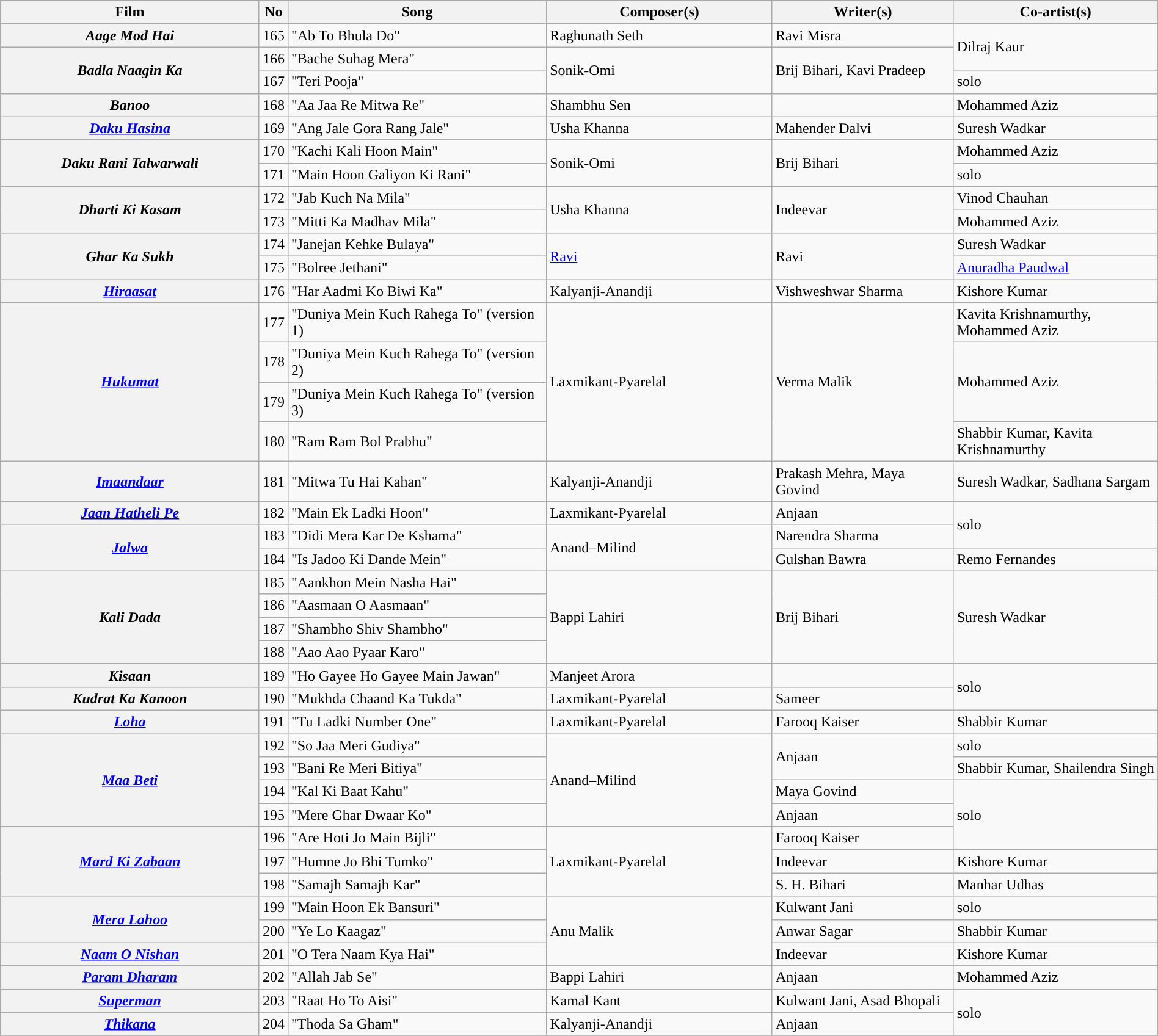<table class="wikitable plainrowheaders" width="100%" textcolor:#000;">
<tr style="background:#b0e0e66;">
<th scope="col" width=23%><strong>Film</strong></th>
<th><strong>No</strong></th>
<th scope="col" width=23%><strong>Song</strong></th>
<th scope="col" width=20%><strong>Composer(s)</strong></th>
<th scope="col" width=16%><strong>Writer(s)</strong></th>
<th scope="col" width=18%><strong>Co-artist(s)</strong></th>
</tr>
<tr>
<th><em>Aage Mod Hai</em></th>
<td>165</td>
<td>"Ab To Bhula Do"</td>
<td>Raghunath Seth</td>
<td>Ravi Misra</td>
<td rowspan=2>Dilraj Kaur</td>
</tr>
<tr>
<th rowspan=2><em>Badla Naagin Ka</em></th>
<td>166</td>
<td>"Bache Suhag Mera"</td>
<td rowspan=2>Sonik-Omi</td>
<td rowspan=2>Brij Bihari, Kavi Pradeep</td>
</tr>
<tr>
<td>167</td>
<td>"Teri Pooja"</td>
<td>solo</td>
</tr>
<tr>
<th><em>Banoo</em></th>
<td>168</td>
<td>"Aa Jaa Re Mitwa Re"</td>
<td>Shambhu Sen</td>
<td></td>
<td>Mohammed Aziz</td>
</tr>
<tr>
<th><em><a href='#'>Daku Hasina</a></em></th>
<td>169</td>
<td>"Ang Jale Gora Rang Jale"</td>
<td>Usha Khanna</td>
<td>Mahender Dalvi</td>
<td>Suresh Wadkar</td>
</tr>
<tr>
<th rowspan=2><em>Daku Rani Talwarwali</em></th>
<td>170</td>
<td>"Kachi Kali Hoon Main"</td>
<td rowspan=2>Sonik-Omi</td>
<td rowspan=2>Brij Bihari</td>
<td>Mohammed Aziz</td>
</tr>
<tr>
<td>171</td>
<td>"Main Hoon Galiyon Ki Rani"</td>
<td>solo</td>
</tr>
<tr>
<th rowspan=2><em>Dharti Ki Kasam</em></th>
<td>172</td>
<td>"Jab Kuch Na Mila"</td>
<td rowspan=2>Usha Khanna</td>
<td rowspan=2>Indeevar</td>
<td>Vinod Chauhan</td>
</tr>
<tr>
<td>173</td>
<td>"Mitti Ka Madhav Mila"</td>
<td>Mohammed Aziz</td>
</tr>
<tr>
<th rowspan="2"><em>Ghar Ka Sukh</em></th>
<td>174</td>
<td>"Janejan Kehke Bulaya"</td>
<td rowspan="2"><a href='#'>Ravi</a></td>
<td rowspan=2>Ravi</td>
<td>Suresh Wadkar</td>
</tr>
<tr>
<td>175</td>
<td>"Bolree Jethani"</td>
<td><a href='#'>Anuradha Paudwal</a></td>
</tr>
<tr>
<th><em><a href='#'>Hiraasat</a></em></th>
<td>176</td>
<td>"Har Aadmi Ko Biwi Ka"</td>
<td>Kalyanji-Anandji</td>
<td>Vishweshwar Sharma</td>
<td>Kishore Kumar</td>
</tr>
<tr>
<th rowspan=4><em><a href='#'>Hukumat</a></em></th>
<td>177</td>
<td>"Duniya Mein Kuch Rahega To" (version 1)</td>
<td rowspan=4>Laxmikant-Pyarelal</td>
<td rowspan=4>Verma Malik</td>
<td>Kavita Krishnamurthy, Mohammed Aziz</td>
</tr>
<tr>
<td>178</td>
<td>"Duniya Mein Kuch Rahega To" (version 2)</td>
<td rowspan=2>Mohammed Aziz</td>
</tr>
<tr>
<td>179</td>
<td>"Duniya Mein Kuch Rahega To" (version 3)</td>
</tr>
<tr>
<td>180</td>
<td>"Ram Ram Bol Prabhu"</td>
<td>Shabbir Kumar, Kavita Krishnamurthy</td>
</tr>
<tr>
<th><em><a href='#'>Imaandaar</a></em></th>
<td>181</td>
<td>"Mitwa Tu Hai Kahan"</td>
<td>Kalyanji-Anandji</td>
<td>Prakash Mehra, Maya Govind</td>
<td>Suresh Wadkar, Sadhana Sargam</td>
</tr>
<tr>
<th><em><a href='#'>Jaan Hatheli Pe</a></em></th>
<td>182</td>
<td>"Main Ek Ladki Hoon"</td>
<td>Laxmikant-Pyarelal</td>
<td>Anjaan</td>
<td rowspan=2>solo</td>
</tr>
<tr>
<th rowspan=2><em><a href='#'>Jalwa</a></em></th>
<td>183</td>
<td>"Didi Mera Kar De Kshama"</td>
<td rowspan=2>Anand–Milind</td>
<td>Narendra Sharma</td>
</tr>
<tr>
<td>184</td>
<td>"Is Jadoo Ki Dande Mein"</td>
<td>Gulshan Bawra</td>
<td>Remo Fernandes</td>
</tr>
<tr>
<th rowspan=4><em>Kali Dada</em></th>
<td>185</td>
<td>"Aankhon Mein Nasha Hai"</td>
<td rowspan=4>Bappi Lahiri</td>
<td rowspan=4>Brij Bihari</td>
<td rowspan=4>Suresh Wadkar</td>
</tr>
<tr>
<td>186</td>
<td>"Aasmaan O Aasmaan"</td>
</tr>
<tr>
<td>187</td>
<td>"Shambho Shiv Shambho"</td>
</tr>
<tr>
<td>188</td>
<td>"Aao Aao Pyaar Karo"</td>
</tr>
<tr>
<th><em>Kisaan</em></th>
<td>189</td>
<td>"Ho Gayee Ho Gayee Main Jawan"</td>
<td>Manjeet Arora</td>
<td></td>
<td rowspan=2>solo</td>
</tr>
<tr>
<th><em>Kudrat Ka Kanoon</em></th>
<td>190</td>
<td>"Mukhda Chaand Ka Tukda"</td>
<td>Laxmikant-Pyarelal</td>
<td>Sameer</td>
</tr>
<tr>
<th><em><a href='#'>Loha</a></em></th>
<td>191</td>
<td>"Tu Ladki Number One"</td>
<td>Laxmikant-Pyarelal</td>
<td>Farooq Kaiser</td>
<td>Shabbir Kumar</td>
</tr>
<tr>
<th rowspan=4><em><a href='#'>Maa Beti</a></em></th>
<td>192</td>
<td>"So Jaa Meri Gudiya"</td>
<td rowspan=4>Anand–Milind</td>
<td rowspan=2>Anjaan</td>
<td>solo</td>
</tr>
<tr>
<td>193</td>
<td>"Bani Re Meri Bitiya"</td>
<td>Shabbir Kumar, Shailendra Singh</td>
</tr>
<tr>
<td>194</td>
<td>"Kal Ki Baat Kahu"</td>
<td>Maya Govind</td>
<td rowspan=3>solo</td>
</tr>
<tr>
<td>195</td>
<td>"Mere Ghar Dwaar Ko"</td>
<td>Anjaan</td>
</tr>
<tr>
<th rowspan=3><em><a href='#'>Mard Ki Zabaan</a></em></th>
<td>196</td>
<td>"Are Hoti Jo Main Bijli"</td>
<td rowspan=3>Laxmikant-Pyarelal</td>
<td>Farooq Kaiser</td>
</tr>
<tr>
<td>197</td>
<td>"Humne Jo Bhi Tumko"</td>
<td>Indeevar</td>
<td>Kishore Kumar</td>
</tr>
<tr>
<td>198</td>
<td>"Samajh Samajh Kar"</td>
<td>S. H. Bihari</td>
<td>Manhar Udhas</td>
</tr>
<tr>
<th rowspan=2><em><a href='#'>Mera Lahoo</a></em></th>
<td>199</td>
<td>"Main Hoon Ek Bansuri"</td>
<td rowspan=3>Anu Malik</td>
<td>Kulwant Jani</td>
<td>solo</td>
</tr>
<tr>
<td>200</td>
<td>"Ye Lo Kaagaz"</td>
<td>Anwar Sagar</td>
<td>Shabbir Kumar</td>
</tr>
<tr>
<th><em><a href='#'>Naam O Nishan</a></em></th>
<td>201</td>
<td>"O Tera Naam Kya Hai"</td>
<td>Indeevar</td>
<td>Kishore Kumar</td>
</tr>
<tr>
<th><em><a href='#'>Param Dharam</a></em></th>
<td>202</td>
<td>"Allah Jab Se"</td>
<td>Bappi Lahiri</td>
<td>Anjaan</td>
<td>Mohammed Aziz</td>
</tr>
<tr>
<th><em><a href='#'>Superman</a></em></th>
<td>203</td>
<td>"Raat Ho To Aisi"</td>
<td>Kamal Kant</td>
<td>Kulwant Jani, Asad Bhopali</td>
<td rowspan=2>solo</td>
</tr>
<tr>
<th><em><a href='#'>Thikana</a></em></th>
<td>204</td>
<td>"Thoda Sa Gham"</td>
<td>Kalyanji-Anandji</td>
<td>Anjaan</td>
</tr>
<tr>
</tr>
</table>
